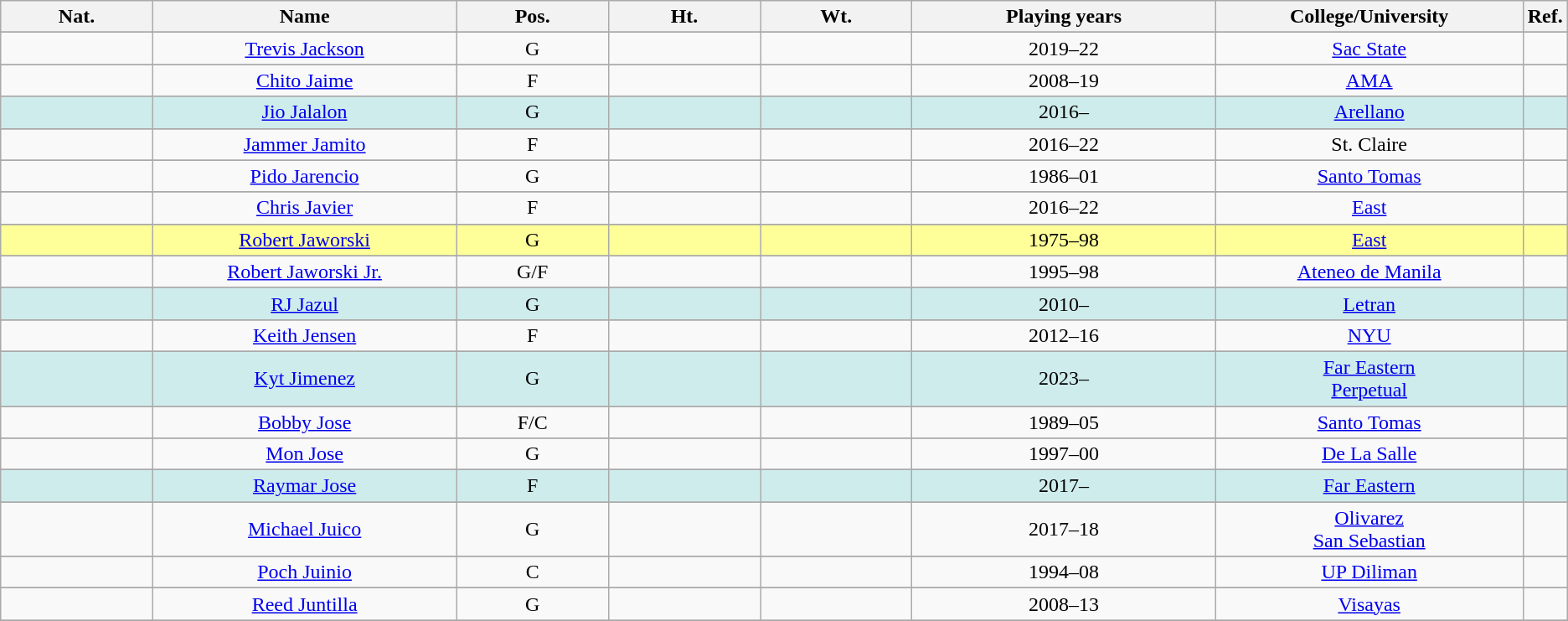<table class="wikitable" style="text-align:center;">
<tr>
<th scope="col" width="10%">Nat.</th>
<th scope="col" width="20%">Name</th>
<th scope="col" width="10%">Pos.</th>
<th scope="col" width="10%">Ht.</th>
<th scope="col" width="10%">Wt.</th>
<th scope="col" width="20%">Playing years</th>
<th scope="col" width="20%">College/University</th>
<th scope="col" width="5%">Ref.</th>
</tr>
<tr>
</tr>
<tr>
<td> </td>
<td><a href='#'>Trevis Jackson</a></td>
<td>G</td>
<td></td>
<td></td>
<td>2019–22</td>
<td><a href='#'>Sac State</a></td>
<td></td>
</tr>
<tr>
</tr>
<tr>
<td></td>
<td><a href='#'>Chito Jaime</a></td>
<td>F</td>
<td></td>
<td></td>
<td>2008–19</td>
<td><a href='#'>AMA</a></td>
<td></td>
</tr>
<tr>
</tr>
<tr align="center" bgcolor="#CFECEC" width="20">
<td></td>
<td><a href='#'>Jio Jalalon</a></td>
<td>G</td>
<td></td>
<td></td>
<td>2016–</td>
<td><a href='#'>Arellano</a></td>
<td></td>
</tr>
<tr>
</tr>
<tr>
<td></td>
<td><a href='#'>Jammer Jamito</a></td>
<td>F</td>
<td></td>
<td></td>
<td>2016–22</td>
<td>St. Claire</td>
<td></td>
</tr>
<tr>
</tr>
<tr>
<td></td>
<td><a href='#'>Pido Jarencio</a></td>
<td>G</td>
<td></td>
<td></td>
<td>1986–01</td>
<td><a href='#'>Santo Tomas</a></td>
<td></td>
</tr>
<tr>
</tr>
<tr>
<td></td>
<td><a href='#'>Chris Javier</a></td>
<td>F</td>
<td></td>
<td></td>
<td>2016–22</td>
<td><a href='#'>East</a></td>
<td></td>
</tr>
<tr>
</tr>
<tr align="center" bgcolor="#FFFF99" width="20">
<td></td>
<td><a href='#'>Robert Jaworski</a></td>
<td>G</td>
<td></td>
<td></td>
<td>1975–98</td>
<td><a href='#'>East</a></td>
<td></td>
</tr>
<tr>
</tr>
<tr>
<td></td>
<td><a href='#'>Robert Jaworski Jr.</a></td>
<td>G/F</td>
<td></td>
<td></td>
<td>1995–98</td>
<td><a href='#'>Ateneo de Manila</a></td>
<td></td>
</tr>
<tr 8>
</tr>
<tr align="center" bgcolor="#CFECEC" width="20">
<td></td>
<td><a href='#'>RJ Jazul</a></td>
<td>G</td>
<td></td>
<td></td>
<td>2010–</td>
<td><a href='#'>Letran</a></td>
<td></td>
</tr>
<tr>
</tr>
<tr>
<td> </td>
<td><a href='#'>Keith Jensen</a></td>
<td>F</td>
<td></td>
<td></td>
<td>2012–16</td>
<td><a href='#'>NYU</a></td>
<td></td>
</tr>
<tr>
</tr>
<tr align="center" bgcolor="#CFECEC" width="20">
<td></td>
<td><a href='#'>Kyt Jimenez</a></td>
<td>G</td>
<td></td>
<td></td>
<td>2023–</td>
<td><a href='#'>Far Eastern</a><br><a href='#'>Perpetual</a></td>
<td></td>
</tr>
<tr>
</tr>
<tr>
<td></td>
<td><a href='#'>Bobby Jose</a></td>
<td>F/C</td>
<td></td>
<td></td>
<td>1989–05</td>
<td><a href='#'>Santo Tomas</a></td>
<td></td>
</tr>
<tr>
</tr>
<tr>
<td></td>
<td><a href='#'>Mon Jose</a></td>
<td>G</td>
<td></td>
<td></td>
<td>1997–00</td>
<td><a href='#'>De La Salle</a></td>
<td></td>
</tr>
<tr>
</tr>
<tr align="center" bgcolor="#CFECEC" width="20">
<td></td>
<td><a href='#'>Raymar Jose</a></td>
<td>F</td>
<td></td>
<td></td>
<td>2017–</td>
<td><a href='#'>Far Eastern</a></td>
<td></td>
</tr>
<tr>
</tr>
<tr>
<td></td>
<td><a href='#'>Michael Juico</a></td>
<td>G</td>
<td></td>
<td></td>
<td>2017–18</td>
<td><a href='#'>Olivarez</a><br><a href='#'>San Sebastian</a></td>
<td></td>
</tr>
<tr>
</tr>
<tr>
<td></td>
<td><a href='#'>Poch Juinio</a></td>
<td>C</td>
<td></td>
<td></td>
<td>1994–08</td>
<td><a href='#'>UP Diliman</a></td>
<td></td>
</tr>
<tr>
</tr>
<tr>
<td></td>
<td><a href='#'>Reed Juntilla</a></td>
<td>G</td>
<td></td>
<td></td>
<td>2008–13</td>
<td><a href='#'>Visayas</a></td>
<td></td>
</tr>
<tr>
</tr>
</table>
